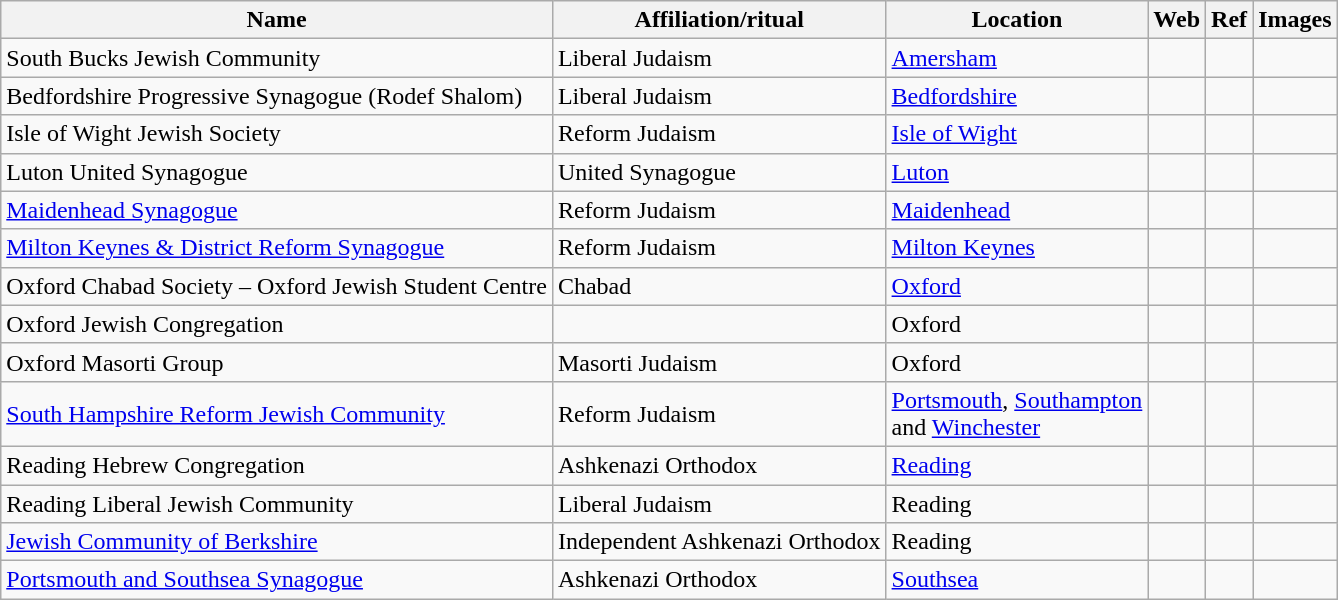<table class="wikitable sortable">
<tr>
<th>Name</th>
<th>Affiliation/ritual</th>
<th>Location</th>
<th>Web</th>
<th>Ref</th>
<th>Images</th>
</tr>
<tr>
<td>South Bucks Jewish Community</td>
<td>Liberal Judaism</td>
<td><a href='#'>Amersham</a></td>
<td></td>
<td></td>
<td></td>
</tr>
<tr>
<td>Bedfordshire Progressive Synagogue (Rodef Shalom)</td>
<td>Liberal Judaism</td>
<td><a href='#'>Bedfordshire</a></td>
<td></td>
<td></td>
<td></td>
</tr>
<tr>
<td>Isle of Wight Jewish Society</td>
<td>Reform Judaism</td>
<td><a href='#'>Isle of Wight</a></td>
<td></td>
<td></td>
<td></td>
</tr>
<tr>
<td>Luton United Synagogue</td>
<td>United Synagogue</td>
<td><a href='#'>Luton</a></td>
<td></td>
<td></td>
</tr>
<tr>
<td><a href='#'>Maidenhead Synagogue</a></td>
<td>Reform Judaism</td>
<td><a href='#'>Maidenhead</a></td>
<td></td>
<td></td>
<td></td>
</tr>
<tr>
<td><a href='#'>Milton Keynes & District Reform Synagogue</a></td>
<td>Reform Judaism</td>
<td><a href='#'>Milton Keynes</a></td>
<td></td>
<td></td>
<td></td>
</tr>
<tr>
<td>Oxford Chabad Society – Oxford Jewish Student Centre</td>
<td>Chabad</td>
<td><a href='#'>Oxford</a></td>
<td></td>
<td></td>
<td></td>
</tr>
<tr>
<td>Oxford Jewish Congregation</td>
<td></td>
<td>Oxford</td>
<td></td>
<td></td>
<td></td>
</tr>
<tr>
<td>Oxford Masorti Group</td>
<td>Masorti Judaism</td>
<td>Oxford</td>
<td></td>
<td></td>
<td></td>
</tr>
<tr>
<td><a href='#'>South Hampshire Reform Jewish Community</a></td>
<td>Reform Judaism</td>
<td><a href='#'>Portsmouth</a>, <a href='#'>Southampton</a><br> and <a href='#'>Winchester</a></td>
<td></td>
<td></td>
<td></td>
</tr>
<tr>
<td>Reading Hebrew Congregation</td>
<td>Ashkenazi Orthodox</td>
<td><a href='#'>Reading</a></td>
<td></td>
<td></td>
<td></td>
</tr>
<tr>
<td>Reading Liberal Jewish Community</td>
<td>Liberal Judaism</td>
<td>Reading</td>
<td></td>
<td></td>
<td></td>
</tr>
<tr>
<td><a href='#'>Jewish Community of Berkshire</a></td>
<td>Independent Ashkenazi Orthodox</td>
<td>Reading</td>
<td></td>
<td></td>
<td></td>
</tr>
<tr>
<td><a href='#'>Portsmouth and Southsea Synagogue</a></td>
<td>Ashkenazi Orthodox</td>
<td><a href='#'>Southsea</a></td>
<td></td>
<td></td>
<td></td>
</tr>
</table>
